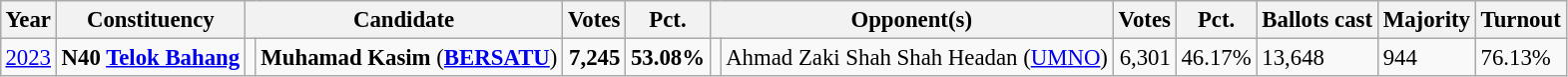<table class="wikitable" style="margin:0.5em ; font-size:95%">
<tr>
<th>Year</th>
<th>Constituency</th>
<th colspan="2">Candidate</th>
<th>Votes</th>
<th>Pct.</th>
<th colspan="2">Opponent(s)</th>
<th>Votes</th>
<th>Pct.</th>
<th>Ballots cast</th>
<th>Majority</th>
<th>Turnout</th>
</tr>
<tr>
<td><a href='#'>2023</a></td>
<td><strong>N40 <a href='#'>Telok Bahang</a></strong></td>
<td bgcolor=></td>
<td><strong>Muhamad Kasim</strong> (<a href='#'><strong>BERSATU</strong></a>)</td>
<td align=right><strong>7,245</strong></td>
<td><strong>53.08%</strong></td>
<td></td>
<td>Ahmad Zaki Shah Shah Headan (<a href='#'>UMNO</a>)</td>
<td align=right>6,301</td>
<td>46.17%</td>
<td>13,648</td>
<td>944</td>
<td>76.13%</td>
</tr>
</table>
